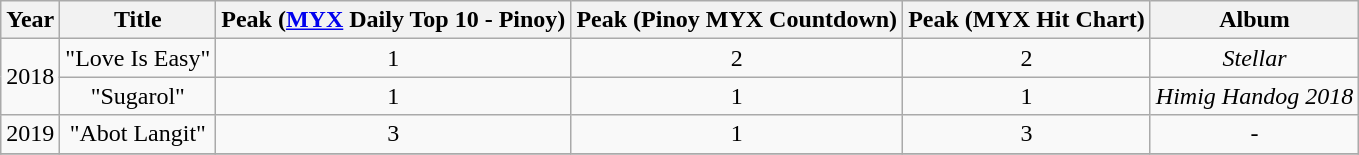<table class="wikitable" style="text-align:center">
<tr>
<th>Year</th>
<th>Title</th>
<th>Peak (<a href='#'>MYX</a> Daily Top 10 - Pinoy)</th>
<th>Peak (Pinoy MYX Countdown)</th>
<th>Peak (MYX Hit Chart)</th>
<th>Album</th>
</tr>
<tr>
<td rowspan="2">2018</td>
<td>"Love Is Easy"</td>
<td>1</td>
<td>2</td>
<td>2</td>
<td><em>Stellar</em></td>
</tr>
<tr>
<td>"Sugarol"</td>
<td>1</td>
<td>1</td>
<td>1</td>
<td><em>Himig Handog 2018</em></td>
</tr>
<tr>
<td rowspan="1">2019</td>
<td>"Abot Langit"</td>
<td>3</td>
<td>1</td>
<td>3</td>
<td>-</td>
</tr>
<tr>
</tr>
</table>
